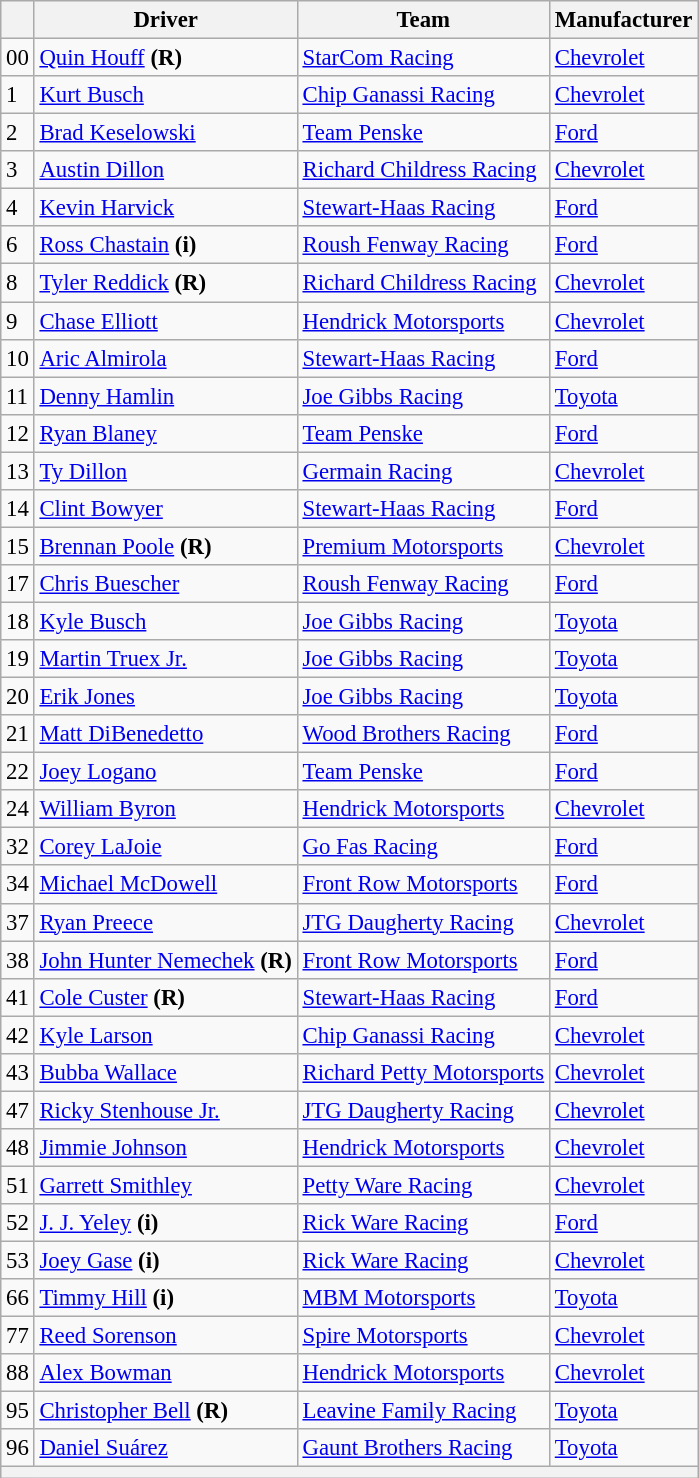<table class="wikitable" style="font-size:95%">
<tr>
<th></th>
<th>Driver</th>
<th>Team</th>
<th>Manufacturer</th>
</tr>
<tr>
<td>00</td>
<td><a href='#'>Quin Houff</a> <strong>(R)</strong></td>
<td><a href='#'>StarCom Racing</a></td>
<td><a href='#'>Chevrolet</a></td>
</tr>
<tr>
<td>1</td>
<td><a href='#'>Kurt Busch</a></td>
<td><a href='#'>Chip Ganassi Racing</a></td>
<td><a href='#'>Chevrolet</a></td>
</tr>
<tr>
<td>2</td>
<td><a href='#'>Brad Keselowski</a></td>
<td><a href='#'>Team Penske</a></td>
<td><a href='#'>Ford</a></td>
</tr>
<tr>
<td>3</td>
<td><a href='#'>Austin Dillon</a></td>
<td><a href='#'>Richard Childress Racing</a></td>
<td><a href='#'>Chevrolet</a></td>
</tr>
<tr>
<td>4</td>
<td><a href='#'>Kevin Harvick</a></td>
<td><a href='#'>Stewart-Haas Racing</a></td>
<td><a href='#'>Ford</a></td>
</tr>
<tr>
<td>6</td>
<td><a href='#'>Ross Chastain</a> <strong>(i)</strong></td>
<td><a href='#'>Roush Fenway Racing</a></td>
<td><a href='#'>Ford</a></td>
</tr>
<tr>
<td>8</td>
<td><a href='#'>Tyler Reddick</a> <strong>(R)</strong></td>
<td><a href='#'>Richard Childress Racing</a></td>
<td><a href='#'>Chevrolet</a></td>
</tr>
<tr>
<td>9</td>
<td><a href='#'>Chase Elliott</a></td>
<td><a href='#'>Hendrick Motorsports</a></td>
<td><a href='#'>Chevrolet</a></td>
</tr>
<tr>
<td>10</td>
<td><a href='#'>Aric Almirola</a></td>
<td><a href='#'>Stewart-Haas Racing</a></td>
<td><a href='#'>Ford</a></td>
</tr>
<tr>
<td>11</td>
<td><a href='#'>Denny Hamlin</a></td>
<td><a href='#'>Joe Gibbs Racing</a></td>
<td><a href='#'>Toyota</a></td>
</tr>
<tr>
<td>12</td>
<td><a href='#'>Ryan Blaney</a></td>
<td><a href='#'>Team Penske</a></td>
<td><a href='#'>Ford</a></td>
</tr>
<tr>
<td>13</td>
<td><a href='#'>Ty Dillon</a></td>
<td><a href='#'>Germain Racing</a></td>
<td><a href='#'>Chevrolet</a></td>
</tr>
<tr>
<td>14</td>
<td><a href='#'>Clint Bowyer</a></td>
<td><a href='#'>Stewart-Haas Racing</a></td>
<td><a href='#'>Ford</a></td>
</tr>
<tr>
<td>15</td>
<td><a href='#'>Brennan Poole</a> <strong>(R)</strong></td>
<td><a href='#'>Premium Motorsports</a></td>
<td><a href='#'>Chevrolet</a></td>
</tr>
<tr>
<td>17</td>
<td><a href='#'>Chris Buescher</a></td>
<td><a href='#'>Roush Fenway Racing</a></td>
<td><a href='#'>Ford</a></td>
</tr>
<tr>
<td>18</td>
<td><a href='#'>Kyle Busch</a></td>
<td><a href='#'>Joe Gibbs Racing</a></td>
<td><a href='#'>Toyota</a></td>
</tr>
<tr>
<td>19</td>
<td><a href='#'>Martin Truex Jr.</a></td>
<td><a href='#'>Joe Gibbs Racing</a></td>
<td><a href='#'>Toyota</a></td>
</tr>
<tr>
<td>20</td>
<td><a href='#'>Erik Jones</a></td>
<td><a href='#'>Joe Gibbs Racing</a></td>
<td><a href='#'>Toyota</a></td>
</tr>
<tr>
<td>21</td>
<td><a href='#'>Matt DiBenedetto</a></td>
<td><a href='#'>Wood Brothers Racing</a></td>
<td><a href='#'>Ford</a></td>
</tr>
<tr>
<td>22</td>
<td><a href='#'>Joey Logano</a></td>
<td><a href='#'>Team Penske</a></td>
<td><a href='#'>Ford</a></td>
</tr>
<tr>
<td>24</td>
<td><a href='#'>William Byron</a></td>
<td><a href='#'>Hendrick Motorsports</a></td>
<td><a href='#'>Chevrolet</a></td>
</tr>
<tr>
<td>32</td>
<td><a href='#'>Corey LaJoie</a></td>
<td><a href='#'>Go Fas Racing</a></td>
<td><a href='#'>Ford</a></td>
</tr>
<tr>
<td>34</td>
<td><a href='#'>Michael McDowell</a></td>
<td><a href='#'>Front Row Motorsports</a></td>
<td><a href='#'>Ford</a></td>
</tr>
<tr>
<td>37</td>
<td><a href='#'>Ryan Preece</a></td>
<td><a href='#'>JTG Daugherty Racing</a></td>
<td><a href='#'>Chevrolet</a></td>
</tr>
<tr>
<td>38</td>
<td><a href='#'>John Hunter Nemechek</a> <strong>(R)</strong></td>
<td><a href='#'>Front Row Motorsports</a></td>
<td><a href='#'>Ford</a></td>
</tr>
<tr>
<td>41</td>
<td><a href='#'>Cole Custer</a> <strong>(R)</strong></td>
<td><a href='#'>Stewart-Haas Racing</a></td>
<td><a href='#'>Ford</a></td>
</tr>
<tr>
<td>42</td>
<td><a href='#'>Kyle Larson</a></td>
<td><a href='#'>Chip Ganassi Racing</a></td>
<td><a href='#'>Chevrolet</a></td>
</tr>
<tr>
<td>43</td>
<td><a href='#'>Bubba Wallace</a></td>
<td><a href='#'>Richard Petty Motorsports</a></td>
<td><a href='#'>Chevrolet</a></td>
</tr>
<tr>
<td>47</td>
<td><a href='#'>Ricky Stenhouse Jr.</a></td>
<td><a href='#'>JTG Daugherty Racing</a></td>
<td><a href='#'>Chevrolet</a></td>
</tr>
<tr>
<td>48</td>
<td><a href='#'>Jimmie Johnson</a></td>
<td><a href='#'>Hendrick Motorsports</a></td>
<td><a href='#'>Chevrolet</a></td>
</tr>
<tr>
<td>51</td>
<td><a href='#'>Garrett Smithley</a></td>
<td><a href='#'>Petty Ware Racing</a></td>
<td><a href='#'>Chevrolet</a></td>
</tr>
<tr>
<td>52</td>
<td><a href='#'>J. J. Yeley</a> <strong>(i)</strong></td>
<td><a href='#'>Rick Ware Racing</a></td>
<td><a href='#'>Ford</a></td>
</tr>
<tr>
<td>53</td>
<td><a href='#'>Joey Gase</a> <strong>(i)</strong></td>
<td><a href='#'>Rick Ware Racing</a></td>
<td><a href='#'>Chevrolet</a></td>
</tr>
<tr>
<td>66</td>
<td><a href='#'>Timmy Hill</a> <strong>(i)</strong></td>
<td><a href='#'>MBM Motorsports</a></td>
<td><a href='#'>Toyota</a></td>
</tr>
<tr>
<td>77</td>
<td><a href='#'>Reed Sorenson</a></td>
<td><a href='#'>Spire Motorsports</a></td>
<td><a href='#'>Chevrolet</a></td>
</tr>
<tr>
<td>88</td>
<td><a href='#'>Alex Bowman</a></td>
<td><a href='#'>Hendrick Motorsports</a></td>
<td><a href='#'>Chevrolet</a></td>
</tr>
<tr>
<td>95</td>
<td><a href='#'>Christopher Bell</a> <strong>(R)</strong></td>
<td><a href='#'>Leavine Family Racing</a></td>
<td><a href='#'>Toyota</a></td>
</tr>
<tr>
<td>96</td>
<td><a href='#'>Daniel Suárez</a></td>
<td><a href='#'>Gaunt Brothers Racing</a></td>
<td><a href='#'>Toyota</a></td>
</tr>
<tr>
<th colspan="4"></th>
</tr>
</table>
